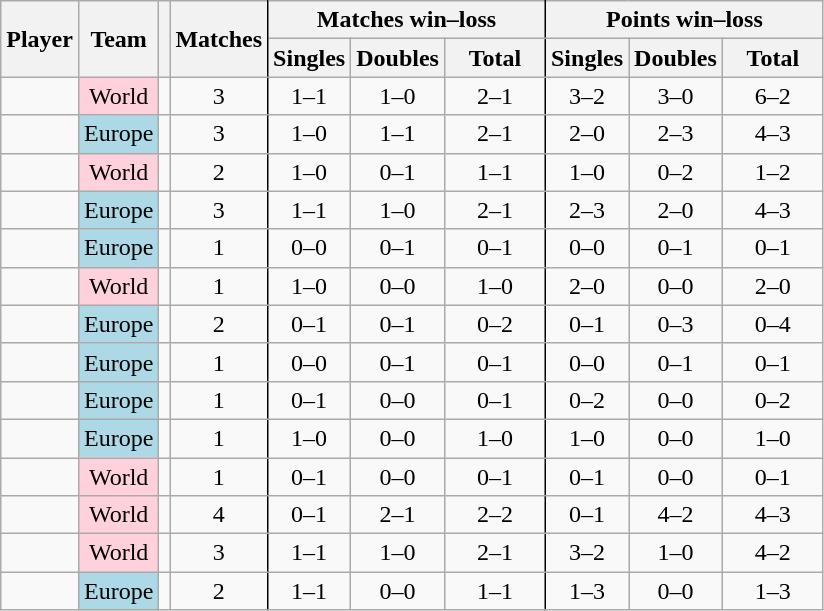<table class="wikitable mw-datatable sortable nowrap" style="text-align:center">
<tr>
<th rowspan=2>Player</th>
<th rowspan=2 width=40>Team</th>
<th rowspan=2></th>
<th rowspan=2 style="border-right: 1pt black solid">Matches</th>
<th class="unsortable" colspan=3 style="border-right: 1pt black solid">Matches win–loss</th>
<th class="unsortable" colspan=3>Points win–loss</th>
</tr>
<tr>
<th>Singles</th>
<th>Doubles</th>
<th width=60 style="border-right: 1pt black solid">Total</th>
<th>Singles</th>
<th>Doubles</th>
<th width=60>Total</th>
</tr>
<tr>
<td align="left"></td>
<td bgcolor="ffd1dc">World</td>
<td align=center></td>
<td style="border-right: 1pt black solid">3</td>
<td>1–1</td>
<td>1–0</td>
<td style="border-right: 1pt black solid">2–1</td>
<td>3–2</td>
<td>3–0</td>
<td>6–2</td>
</tr>
<tr>
<td align="left"></td>
<td bgcolor="lightblue">Europe</td>
<td align=center></td>
<td style="border-right: 1pt black solid">3</td>
<td>1–0</td>
<td>1–1</td>
<td style="border-right: 1pt black solid">2–1</td>
<td>2–0</td>
<td>2–3</td>
<td>4–3</td>
</tr>
<tr>
<td align="left"></td>
<td bgcolor="ffd1dc">World</td>
<td align=center></td>
<td style="border-right: 1pt black solid">2</td>
<td>1–0</td>
<td>0–1</td>
<td style="border-right: 1pt black solid">1–1</td>
<td>1–0</td>
<td>0–2</td>
<td>1–2</td>
</tr>
<tr>
<td align="left"></td>
<td bgcolor="lightblue">Europe</td>
<td align=center></td>
<td style="border-right: 1pt black solid">3</td>
<td>1–1</td>
<td>1–0</td>
<td style="border-right: 1pt black solid">2–1</td>
<td>2–3</td>
<td>2–0</td>
<td>4–3</td>
</tr>
<tr>
<td align="left"></td>
<td bgcolor="lightblue">Europe</td>
<td align=center></td>
<td style="border-right: 1pt black solid">1</td>
<td>0–0</td>
<td>0–1</td>
<td style="border-right: 1pt black solid">0–1</td>
<td>0–0</td>
<td>0–1</td>
<td>0–1</td>
</tr>
<tr>
<td align="left"></td>
<td bgcolor="ffd1dc">World</td>
<td align=center></td>
<td style="border-right: 1pt black solid">1</td>
<td>1–0</td>
<td>0–0</td>
<td style="border-right: 1pt black solid">1–0</td>
<td>2–0</td>
<td>0–0</td>
<td>2–0</td>
</tr>
<tr>
<td align="left"></td>
<td bgcolor="lightblue">Europe</td>
<td align=center></td>
<td style="border-right: 1pt black solid">2</td>
<td>0–1</td>
<td>0–1</td>
<td style="border-right: 1pt black solid">0–2</td>
<td>0–1</td>
<td>0–3</td>
<td>0–4</td>
</tr>
<tr>
<td align="left"></td>
<td bgcolor="lightblue">Europe</td>
<td align=center></td>
<td style="border-right: 1pt black solid">1</td>
<td>0–0</td>
<td>0–1</td>
<td style="border-right: 1pt black solid">0–1</td>
<td>0–0</td>
<td>0–1</td>
<td>0–1</td>
</tr>
<tr>
<td align="left"></td>
<td bgcolor="lightblue">Europe</td>
<td align=center></td>
<td style="border-right: 1pt black solid">1</td>
<td>0–1</td>
<td>0–0</td>
<td style="border-right: 1pt black solid">0–1</td>
<td>0–2</td>
<td>0–0</td>
<td>0–2</td>
</tr>
<tr>
<td align="left"></td>
<td bgcolor="lightblue">Europe</td>
<td align=center></td>
<td style="border-right: 1pt black solid">1</td>
<td>1–0</td>
<td>0–0</td>
<td style="border-right: 1pt black solid">1–0</td>
<td>1–0</td>
<td>0–0</td>
<td>1–0</td>
</tr>
<tr>
<td align="left"></td>
<td bgcolor="FFD1DC">World</td>
<td align=center></td>
<td style="border-right: 1pt black solid">1</td>
<td>0–1</td>
<td>0–0</td>
<td style="border-right: 1pt black solid">0–1</td>
<td>0–1</td>
<td>0–0</td>
<td>0–1</td>
</tr>
<tr>
<td align="left"></td>
<td bgcolor="FFD1DC">World</td>
<td align=center></td>
<td style="border-right: 1pt black solid">4</td>
<td>0–1</td>
<td>2–1</td>
<td style="border-right: 1pt black solid">2–2</td>
<td>0–1</td>
<td>4–2</td>
<td>4–3</td>
</tr>
<tr>
<td align="left"></td>
<td bgcolor="ffd1dc">World</td>
<td align=center></td>
<td style="border-right: 1pt black solid">3</td>
<td>1–1</td>
<td>1–0</td>
<td style="border-right: 1pt black solid">2–1</td>
<td>3–2</td>
<td>1–0</td>
<td>4–2</td>
</tr>
<tr>
<td align="left"></td>
<td bgcolor="lightblue">Europe</td>
<td align=center></td>
<td style="border-right: 1pt black solid">2</td>
<td>1–1</td>
<td>0–0</td>
<td style="border-right: 1pt black solid">1–1</td>
<td>1–3</td>
<td>0–0</td>
<td>1–3</td>
</tr>
</table>
